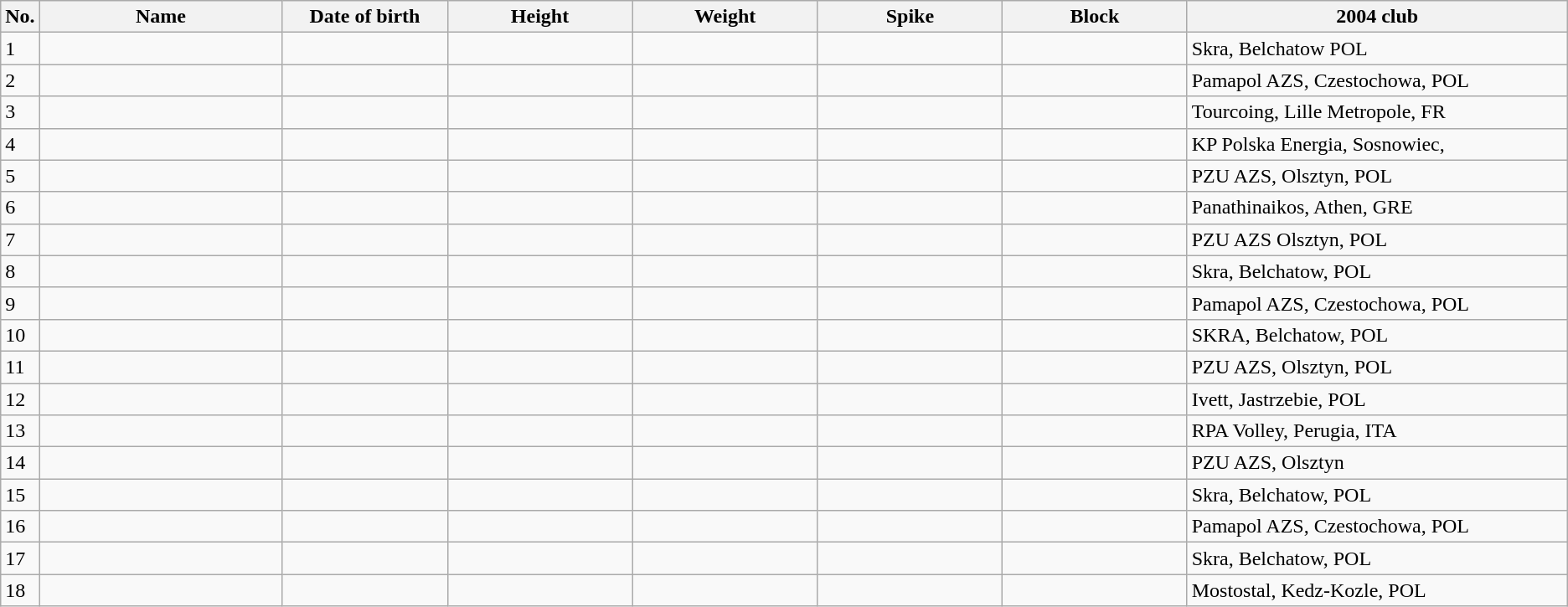<table class="wikitable sortable" style=font-size:100%; text-align:center;>
<tr>
<th>No.</th>
<th style=width:12em>Name</th>
<th style=width:8em>Date of birth</th>
<th style=width:9em>Height</th>
<th style=width:9em>Weight</th>
<th style=width:9em>Spike</th>
<th style=width:9em>Block</th>
<th style=width:19em>2004 club</th>
</tr>
<tr>
<td>1</td>
<td align=left></td>
<td align=right></td>
<td></td>
<td></td>
<td></td>
<td></td>
<td align=left>Skra, Belchatow POL</td>
</tr>
<tr>
<td>2</td>
<td align=left></td>
<td align=right></td>
<td></td>
<td></td>
<td></td>
<td></td>
<td align=left>Pamapol AZS, Czestochowa, POL</td>
</tr>
<tr>
<td>3</td>
<td align=left></td>
<td align=right></td>
<td></td>
<td></td>
<td></td>
<td></td>
<td align=left>Tourcoing, Lille Metropole, FR</td>
</tr>
<tr>
<td>4</td>
<td align=left></td>
<td align=right></td>
<td></td>
<td></td>
<td></td>
<td></td>
<td align=left>KP Polska Energia, Sosnowiec,</td>
</tr>
<tr>
<td>5</td>
<td align=left></td>
<td align=right></td>
<td></td>
<td></td>
<td></td>
<td></td>
<td align=left>PZU AZS, Olsztyn, POL</td>
</tr>
<tr>
<td>6</td>
<td align=left></td>
<td align=right></td>
<td></td>
<td></td>
<td></td>
<td></td>
<td align=left>Panathinaikos, Athen, GRE</td>
</tr>
<tr>
<td>7</td>
<td align=left></td>
<td align=right></td>
<td></td>
<td></td>
<td></td>
<td></td>
<td align=left>PZU AZS Olsztyn, POL</td>
</tr>
<tr>
<td>8</td>
<td align=left></td>
<td align=right></td>
<td></td>
<td></td>
<td></td>
<td></td>
<td align=left>Skra, Belchatow, POL</td>
</tr>
<tr>
<td>9</td>
<td align=left></td>
<td align=right></td>
<td></td>
<td></td>
<td></td>
<td></td>
<td align=left>Pamapol AZS, Czestochowa, POL</td>
</tr>
<tr>
<td>10</td>
<td align=left></td>
<td align=right></td>
<td></td>
<td></td>
<td></td>
<td></td>
<td align=left>SKRA, Belchatow, POL</td>
</tr>
<tr>
<td>11</td>
<td align=left></td>
<td align=right></td>
<td></td>
<td></td>
<td></td>
<td></td>
<td align=left>PZU AZS, Olsztyn, POL</td>
</tr>
<tr>
<td>12</td>
<td align=left></td>
<td align=right></td>
<td></td>
<td></td>
<td></td>
<td></td>
<td align=left>Ivett, Jastrzebie, POL</td>
</tr>
<tr>
<td>13</td>
<td align=left></td>
<td align=right></td>
<td></td>
<td></td>
<td></td>
<td></td>
<td align=left>RPA Volley, Perugia, ITA</td>
</tr>
<tr>
<td>14</td>
<td align=left></td>
<td align=right></td>
<td></td>
<td></td>
<td></td>
<td></td>
<td align=left>PZU AZS, Olsztyn</td>
</tr>
<tr>
<td>15</td>
<td align=left></td>
<td align=right></td>
<td></td>
<td></td>
<td></td>
<td></td>
<td align=left>Skra, Belchatow, POL</td>
</tr>
<tr>
<td>16</td>
<td align=left></td>
<td align=right></td>
<td></td>
<td></td>
<td></td>
<td></td>
<td align=left>Pamapol AZS, Czestochowa, POL</td>
</tr>
<tr>
<td>17</td>
<td align=left></td>
<td align=right></td>
<td></td>
<td></td>
<td></td>
<td></td>
<td align=left>Skra, Belchatow, POL</td>
</tr>
<tr>
<td>18</td>
<td align=left></td>
<td align=right></td>
<td></td>
<td></td>
<td></td>
<td></td>
<td align=left>Mostostal, Kedz-Kozle, POL</td>
</tr>
</table>
